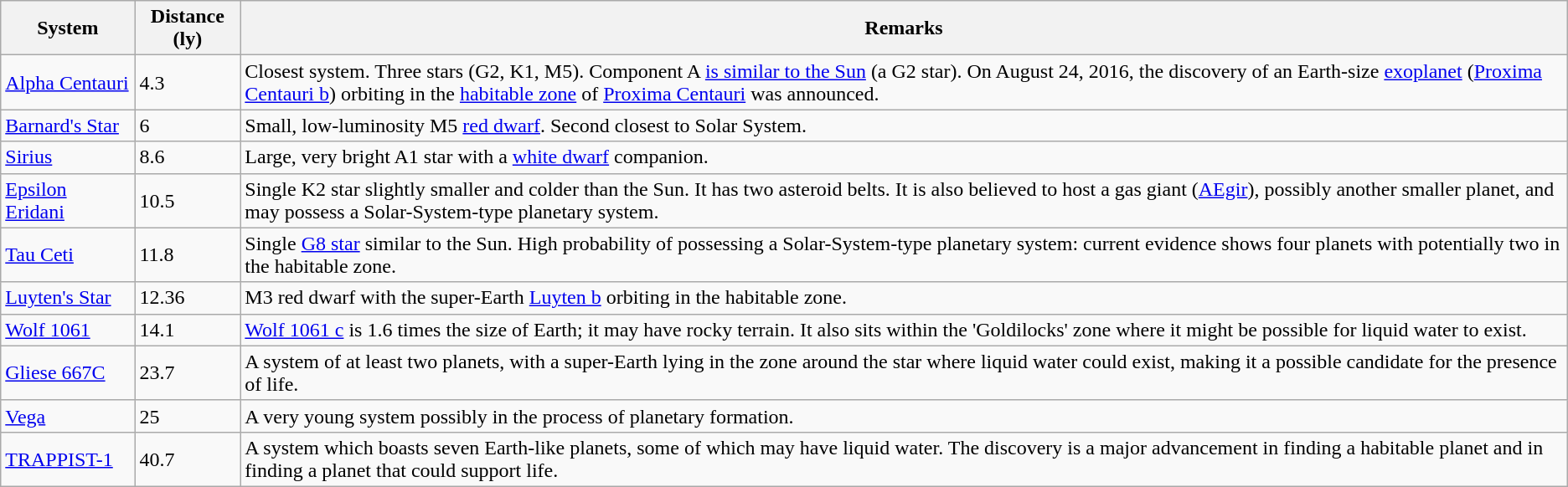<table class="wikitable" style="text-align:left">
<tr>
<th>System</th>
<th>Distance (ly)</th>
<th>Remarks</th>
</tr>
<tr>
<td><a href='#'>Alpha&nbsp;Centauri</a></td>
<td>4.3</td>
<td>Closest system. Three stars (G2, K1, M5). Component A <a href='#'>is similar to the Sun</a> (a G2 star). On August 24, 2016, the discovery of an Earth-size <a href='#'>exoplanet</a> (<a href='#'>Proxima Centauri b</a>) orbiting in the <a href='#'>habitable zone</a> of <a href='#'>Proxima Centauri</a> was announced.</td>
</tr>
<tr>
<td><a href='#'>Barnard's Star</a></td>
<td>6</td>
<td>Small, low-luminosity M5 <a href='#'>red dwarf</a>. Second closest to Solar System.</td>
</tr>
<tr>
<td><a href='#'>Sirius</a></td>
<td>8.6</td>
<td>Large, very bright A1 star with a <a href='#'>white dwarf</a> companion.</td>
</tr>
<tr>
<td><a href='#'>Epsilon Eridani</a></td>
<td>10.5</td>
<td>Single K2 star slightly smaller and colder than the Sun. It has two asteroid belts. It is also believed to host a gas giant (<a href='#'>AEgir</a>), possibly another smaller planet, and may possess a Solar-System-type planetary system.</td>
</tr>
<tr>
<td><a href='#'>Tau Ceti</a></td>
<td>11.8</td>
<td>Single <a href='#'>G8 star</a> similar to the Sun. High probability of possessing a Solar-System-type planetary system: current evidence shows four planets with potentially two in the habitable zone.</td>
</tr>
<tr>
<td><a href='#'>Luyten's Star</a></td>
<td>12.36</td>
<td>M3 red dwarf with the super-Earth <a href='#'>Luyten b</a> orbiting in the habitable zone.</td>
</tr>
<tr>
<td><a href='#'>Wolf 1061</a></td>
<td>14.1</td>
<td><a href='#'>Wolf 1061 c</a> is 1.6 times the size of Earth; it may have rocky terrain. It also sits within the 'Goldilocks' zone where it might be possible for liquid water to exist.</td>
</tr>
<tr>
<td><a href='#'>Gliese 667C</a></td>
<td>23.7</td>
<td>A system of at least two planets, with a super-Earth lying in the zone around the star where liquid water could exist, making it a possible candidate for the presence of life.</td>
</tr>
<tr>
<td><a href='#'>Vega</a></td>
<td>25</td>
<td>A very young system possibly in the process of planetary formation.</td>
</tr>
<tr>
<td><a href='#'>TRAPPIST-1</a></td>
<td>40.7</td>
<td>A system which boasts seven Earth-like planets, some of which may have liquid water. The discovery is a major advancement in finding a habitable planet and in finding a planet that could support life.</td>
</tr>
</table>
